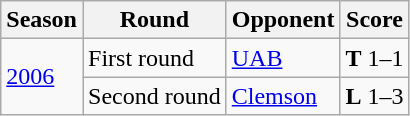<table class="wikitable">
<tr>
<th>Season</th>
<th>Round</th>
<th>Opponent</th>
<th>Score</th>
</tr>
<tr>
<td rowspan="2"><a href='#'>2006</a></td>
<td>First round</td>
<td><a href='#'>UAB</a></td>
<td><strong>T</strong> 1–1</td>
</tr>
<tr>
<td>Second round</td>
<td><a href='#'>Clemson</a></td>
<td><strong>L</strong> 1–3</td>
</tr>
</table>
